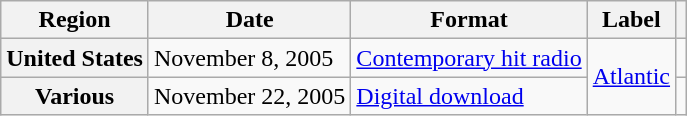<table class="wikitable plainrowheaders">
<tr>
<th scope="col">Region</th>
<th scope="col">Date</th>
<th scope="col">Format</th>
<th scope="col">Label</th>
<th scope="col"></th>
</tr>
<tr>
<th scope="row">United States</th>
<td>November 8, 2005</td>
<td><a href='#'>Contemporary hit radio</a></td>
<td rowspan="2"><a href='#'>Atlantic</a></td>
<td align="center"></td>
</tr>
<tr>
<th scope="row">Various</th>
<td>November 22, 2005</td>
<td><a href='#'>Digital download</a></td>
<td align="center"></td>
</tr>
</table>
